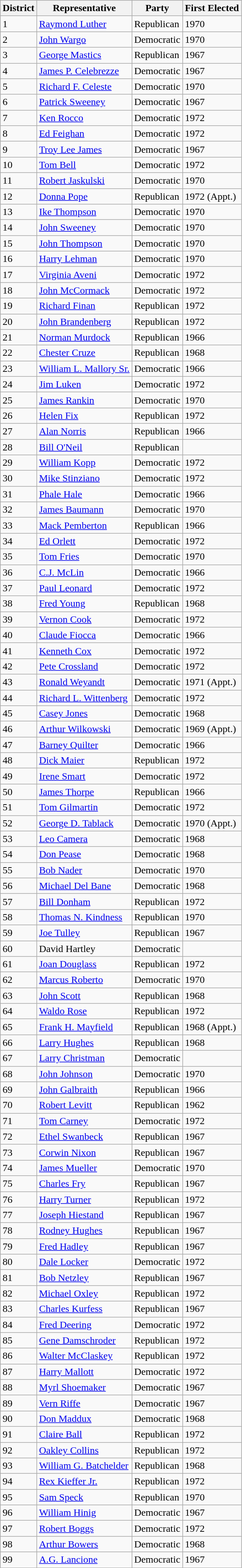<table class="wikitable sortable">
<tr>
<th>District</th>
<th>Representative</th>
<th>Party</th>
<th>First Elected</th>
</tr>
<tr>
<td>1</td>
<td><a href='#'>Raymond Luther</a></td>
<td>Republican</td>
<td>1970</td>
</tr>
<tr>
<td>2</td>
<td><a href='#'>John Wargo</a></td>
<td>Democratic</td>
<td>1970</td>
</tr>
<tr>
<td>3</td>
<td><a href='#'>George Mastics</a></td>
<td>Republican</td>
<td>1967</td>
</tr>
<tr>
<td>4</td>
<td><a href='#'>James P. Celebrezze</a></td>
<td>Democratic</td>
<td>1967</td>
</tr>
<tr>
<td>5</td>
<td><a href='#'>Richard F. Celeste</a></td>
<td>Democratic</td>
<td>1970</td>
</tr>
<tr>
<td>6</td>
<td><a href='#'>Patrick Sweeney</a></td>
<td>Democratic</td>
<td>1967</td>
</tr>
<tr>
<td>7</td>
<td><a href='#'>Ken Rocco</a></td>
<td>Democratic</td>
<td>1972</td>
</tr>
<tr>
<td>8</td>
<td><a href='#'>Ed Feighan</a></td>
<td>Democratic</td>
<td>1972</td>
</tr>
<tr>
<td>9</td>
<td><a href='#'>Troy Lee James</a></td>
<td>Democratic</td>
<td>1967</td>
</tr>
<tr>
<td>10</td>
<td><a href='#'>Tom Bell</a></td>
<td>Democratic</td>
<td>1972</td>
</tr>
<tr>
<td>11</td>
<td><a href='#'>Robert Jaskulski</a></td>
<td>Democratic</td>
<td>1970</td>
</tr>
<tr>
<td>12</td>
<td><a href='#'>Donna Pope</a></td>
<td>Republican</td>
<td>1972 (Appt.)</td>
</tr>
<tr>
<td>13</td>
<td><a href='#'>Ike Thompson</a></td>
<td>Democratic</td>
<td>1970</td>
</tr>
<tr>
<td>14</td>
<td><a href='#'>John Sweeney</a></td>
<td>Democratic</td>
<td>1970</td>
</tr>
<tr>
<td>15</td>
<td><a href='#'>John Thompson</a></td>
<td>Democratic</td>
<td>1970</td>
</tr>
<tr>
<td>16</td>
<td><a href='#'>Harry Lehman</a></td>
<td>Democratic</td>
<td>1970</td>
</tr>
<tr>
<td>17</td>
<td><a href='#'>Virginia Aveni</a></td>
<td>Democratic</td>
<td>1972</td>
</tr>
<tr>
<td>18</td>
<td><a href='#'>John McCormack</a></td>
<td>Democratic</td>
<td>1972</td>
</tr>
<tr>
<td>19</td>
<td><a href='#'>Richard Finan</a></td>
<td>Republican</td>
<td>1972</td>
</tr>
<tr>
<td>20</td>
<td><a href='#'>John Brandenberg</a></td>
<td>Republican</td>
<td>1972</td>
</tr>
<tr>
<td>21</td>
<td><a href='#'>Norman Murdock</a></td>
<td>Republican</td>
<td>1966</td>
</tr>
<tr>
<td>22</td>
<td><a href='#'>Chester Cruze</a></td>
<td>Republican</td>
<td>1968</td>
</tr>
<tr>
<td>23</td>
<td><a href='#'>William L. Mallory Sr.</a></td>
<td>Democratic</td>
<td>1966</td>
</tr>
<tr>
<td>24</td>
<td><a href='#'>Jim Luken</a></td>
<td>Democratic</td>
<td>1972</td>
</tr>
<tr>
<td>25</td>
<td><a href='#'>James Rankin</a></td>
<td>Democratic</td>
<td>1970</td>
</tr>
<tr>
<td>26</td>
<td><a href='#'>Helen Fix</a></td>
<td>Republican</td>
<td>1972</td>
</tr>
<tr>
<td>27</td>
<td><a href='#'>Alan Norris</a></td>
<td>Republican</td>
<td>1966</td>
</tr>
<tr>
<td>28</td>
<td><a href='#'>Bill O'Neil</a></td>
<td>Republican</td>
<td></td>
</tr>
<tr>
<td>29</td>
<td><a href='#'>William Kopp</a></td>
<td>Democratic</td>
<td>1972</td>
</tr>
<tr>
<td>30</td>
<td><a href='#'>Mike Stinziano</a></td>
<td>Democratic</td>
<td>1972</td>
</tr>
<tr>
<td>31</td>
<td><a href='#'>Phale Hale</a></td>
<td>Democratic</td>
<td>1966</td>
</tr>
<tr>
<td>32</td>
<td><a href='#'>James Baumann</a></td>
<td>Democratic</td>
<td>1970</td>
</tr>
<tr>
<td>33</td>
<td><a href='#'>Mack Pemberton</a></td>
<td>Republican</td>
<td>1966</td>
</tr>
<tr>
<td>34</td>
<td><a href='#'>Ed Orlett</a></td>
<td>Democratic</td>
<td>1972</td>
</tr>
<tr>
<td>35</td>
<td><a href='#'>Tom Fries</a></td>
<td>Democratic</td>
<td>1970</td>
</tr>
<tr>
<td>36</td>
<td><a href='#'>C.J. McLin</a></td>
<td>Democratic</td>
<td>1966</td>
</tr>
<tr>
<td>37</td>
<td><a href='#'>Paul Leonard</a></td>
<td>Democratic</td>
<td>1972</td>
</tr>
<tr>
<td>38</td>
<td><a href='#'>Fred Young</a></td>
<td>Republican</td>
<td>1968</td>
</tr>
<tr>
<td>39</td>
<td><a href='#'>Vernon Cook</a></td>
<td>Democratic</td>
<td>1972</td>
</tr>
<tr>
<td>40</td>
<td><a href='#'>Claude Fiocca</a></td>
<td>Democratic</td>
<td>1966</td>
</tr>
<tr>
<td>41</td>
<td><a href='#'>Kenneth Cox</a></td>
<td>Democratic</td>
<td>1972</td>
</tr>
<tr>
<td>42</td>
<td><a href='#'>Pete Crossland</a></td>
<td>Democratic</td>
<td>1972</td>
</tr>
<tr>
<td>43</td>
<td><a href='#'>Ronald Weyandt</a></td>
<td>Democratic</td>
<td>1971 (Appt.)</td>
</tr>
<tr>
<td>44</td>
<td><a href='#'>Richard L. Wittenberg</a></td>
<td>Democratic</td>
<td>1972</td>
</tr>
<tr>
<td>45</td>
<td><a href='#'>Casey Jones</a></td>
<td>Democratic</td>
<td>1968</td>
</tr>
<tr>
<td>46</td>
<td><a href='#'>Arthur Wilkowski</a></td>
<td>Democratic</td>
<td>1969 (Appt.)</td>
</tr>
<tr>
<td>47</td>
<td><a href='#'>Barney Quilter</a></td>
<td>Democratic</td>
<td>1966</td>
</tr>
<tr>
<td>48</td>
<td><a href='#'>Dick Maier</a></td>
<td>Republican</td>
<td>1972</td>
</tr>
<tr>
<td>49</td>
<td><a href='#'>Irene Smart</a></td>
<td>Democratic</td>
<td>1972</td>
</tr>
<tr>
<td>50</td>
<td><a href='#'>James Thorpe</a></td>
<td>Republican</td>
<td>1966</td>
</tr>
<tr>
<td>51</td>
<td><a href='#'>Tom Gilmartin</a></td>
<td>Democratic</td>
<td>1972</td>
</tr>
<tr>
<td>52</td>
<td><a href='#'>George D. Tablack</a></td>
<td>Democratic</td>
<td>1970 (Appt.)</td>
</tr>
<tr>
<td>53</td>
<td><a href='#'>Leo Camera</a></td>
<td>Democratic</td>
<td>1968</td>
</tr>
<tr>
<td>54</td>
<td><a href='#'>Don Pease</a></td>
<td>Democratic</td>
<td>1968</td>
</tr>
<tr>
<td>55</td>
<td><a href='#'>Bob Nader</a></td>
<td>Democratic</td>
<td>1970</td>
</tr>
<tr>
<td>56</td>
<td><a href='#'>Michael Del Bane</a></td>
<td>Democratic</td>
<td>1968</td>
</tr>
<tr>
<td>57</td>
<td><a href='#'>Bill Donham</a></td>
<td>Republican</td>
<td>1972</td>
</tr>
<tr>
<td>58</td>
<td><a href='#'>Thomas N. Kindness</a></td>
<td>Republican</td>
<td>1970</td>
</tr>
<tr>
<td>59</td>
<td><a href='#'>Joe Tulley</a></td>
<td>Republican</td>
<td>1967</td>
</tr>
<tr>
<td>60</td>
<td>David Hartley</td>
<td>Democratic</td>
<td></td>
</tr>
<tr>
<td>61</td>
<td><a href='#'>Joan Douglass</a></td>
<td>Republican</td>
<td>1972</td>
</tr>
<tr>
<td>62</td>
<td><a href='#'>Marcus Roberto</a></td>
<td>Democratic</td>
<td>1970</td>
</tr>
<tr>
<td>63</td>
<td><a href='#'>John Scott</a></td>
<td>Republican</td>
<td>1968</td>
</tr>
<tr>
<td>64</td>
<td><a href='#'>Waldo Rose</a></td>
<td>Republican</td>
<td>1972</td>
</tr>
<tr>
<td>65</td>
<td><a href='#'>Frank H. Mayfield</a></td>
<td>Republican</td>
<td>1968 (Appt.)</td>
</tr>
<tr>
<td>66</td>
<td><a href='#'>Larry Hughes</a></td>
<td>Republican</td>
<td>1968</td>
</tr>
<tr>
<td>67</td>
<td><a href='#'>Larry Christman</a></td>
<td>Democratic</td>
<td></td>
</tr>
<tr>
<td>68</td>
<td><a href='#'>John Johnson</a></td>
<td>Democratic</td>
<td>1970</td>
</tr>
<tr>
<td>69</td>
<td><a href='#'>John Galbraith</a></td>
<td>Republican</td>
<td>1966</td>
</tr>
<tr>
<td>70</td>
<td><a href='#'>Robert Levitt</a></td>
<td>Republican</td>
<td>1962</td>
</tr>
<tr>
<td>71</td>
<td><a href='#'>Tom Carney</a></td>
<td>Democratic</td>
<td>1972</td>
</tr>
<tr>
<td>72</td>
<td><a href='#'>Ethel Swanbeck</a></td>
<td>Republican</td>
<td>1967</td>
</tr>
<tr>
<td>73</td>
<td><a href='#'>Corwin Nixon</a></td>
<td>Republican</td>
<td>1967</td>
</tr>
<tr>
<td>74</td>
<td><a href='#'>James Mueller</a></td>
<td>Democratic</td>
<td>1970</td>
</tr>
<tr>
<td>75</td>
<td><a href='#'>Charles Fry</a></td>
<td>Republican</td>
<td>1967</td>
</tr>
<tr>
<td>76</td>
<td><a href='#'>Harry Turner</a></td>
<td>Republican</td>
<td>1972</td>
</tr>
<tr>
<td>77</td>
<td><a href='#'>Joseph Hiestand</a></td>
<td>Republican</td>
<td>1967</td>
</tr>
<tr>
<td>78</td>
<td><a href='#'>Rodney Hughes</a></td>
<td>Republican</td>
<td>1967</td>
</tr>
<tr>
<td>79</td>
<td><a href='#'>Fred Hadley</a></td>
<td>Republican</td>
<td>1967</td>
</tr>
<tr>
<td>80</td>
<td><a href='#'>Dale Locker</a></td>
<td>Democratic</td>
<td>1972</td>
</tr>
<tr>
<td>81</td>
<td><a href='#'>Bob Netzley</a></td>
<td>Republican</td>
<td>1967</td>
</tr>
<tr>
<td>82</td>
<td><a href='#'>Michael Oxley</a></td>
<td>Republican</td>
<td>1972</td>
</tr>
<tr>
<td>83</td>
<td><a href='#'>Charles Kurfess</a></td>
<td>Republican</td>
<td>1967</td>
</tr>
<tr>
<td>84</td>
<td><a href='#'>Fred Deering</a></td>
<td>Democratic</td>
<td>1972</td>
</tr>
<tr>
<td>85</td>
<td><a href='#'>Gene Damschroder</a></td>
<td>Republican</td>
<td>1972</td>
</tr>
<tr>
<td>86</td>
<td><a href='#'>Walter McClaskey</a></td>
<td>Republican</td>
<td>1972</td>
</tr>
<tr>
<td>87</td>
<td><a href='#'>Harry Mallott</a></td>
<td>Democratic</td>
<td>1972</td>
</tr>
<tr>
<td>88</td>
<td><a href='#'>Myrl Shoemaker</a></td>
<td>Democratic</td>
<td>1967</td>
</tr>
<tr>
<td>89</td>
<td><a href='#'>Vern Riffe</a></td>
<td>Democratic</td>
<td>1967</td>
</tr>
<tr>
<td>90</td>
<td><a href='#'>Don Maddux</a></td>
<td>Democratic</td>
<td>1968</td>
</tr>
<tr>
<td>91</td>
<td><a href='#'>Claire Ball</a></td>
<td>Republican</td>
<td>1972</td>
</tr>
<tr>
<td>92</td>
<td><a href='#'>Oakley Collins</a></td>
<td>Republican</td>
<td>1972</td>
</tr>
<tr>
<td>93</td>
<td><a href='#'>William G. Batchelder</a></td>
<td>Republican</td>
<td>1968</td>
</tr>
<tr>
<td>94</td>
<td><a href='#'>Rex Kieffer Jr.</a></td>
<td>Republican</td>
<td>1972</td>
</tr>
<tr>
<td>95</td>
<td><a href='#'>Sam Speck</a></td>
<td>Republican</td>
<td>1970</td>
</tr>
<tr>
<td>96</td>
<td><a href='#'>William Hinig</a></td>
<td>Democratic</td>
<td>1967</td>
</tr>
<tr>
<td>97</td>
<td><a href='#'>Robert Boggs</a></td>
<td>Democratic</td>
<td>1972</td>
</tr>
<tr>
<td>98</td>
<td><a href='#'>Arthur Bowers</a></td>
<td>Democratic</td>
<td>1968</td>
</tr>
<tr>
<td>99</td>
<td><a href='#'>A.G. Lancione</a></td>
<td>Democratic</td>
<td>1967</td>
</tr>
</table>
